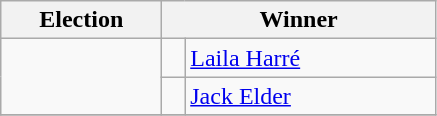<table class="wikitable">
<tr>
<th width=100>Election</th>
<th width=175 colspan=2>Winner</th>
</tr>
<tr>
<td rowspan=2></td>
<td></td>
<td><a href='#'>Laila Harré</a></td>
</tr>
<tr>
<td></td>
<td><a href='#'>Jack Elder</a></td>
</tr>
<tr>
</tr>
</table>
